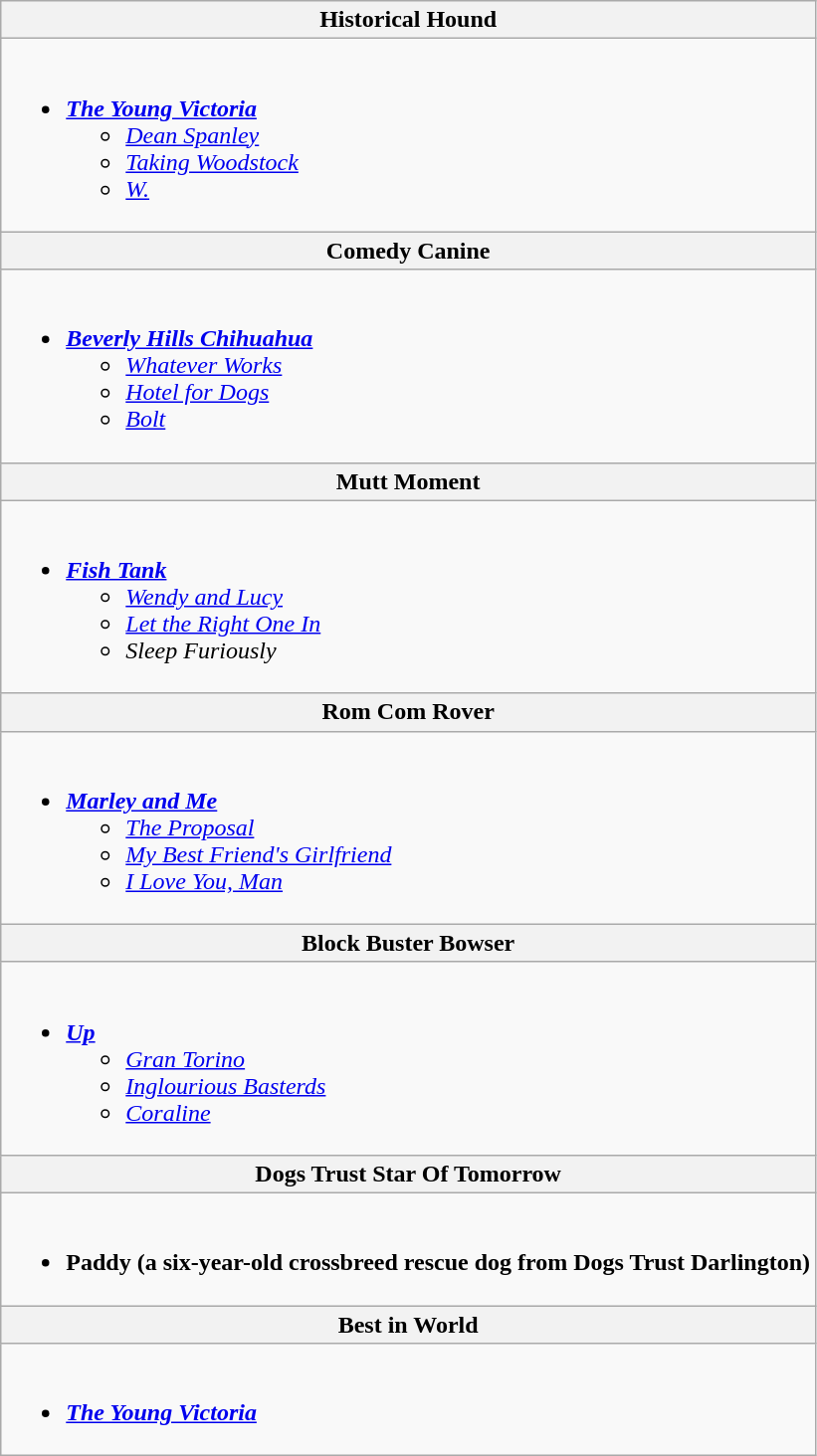<table class="wikitable">
<tr>
<th><strong>Historical Hound</strong></th>
</tr>
<tr>
<td><br><ul><li><strong><em><a href='#'>The Young Victoria</a></em></strong><ul><li><em><a href='#'>Dean Spanley</a></em></li><li><em><a href='#'>Taking Woodstock</a></em></li><li><em><a href='#'>W.</a></em></li></ul></li></ul></td>
</tr>
<tr>
<th>Comedy Canine</th>
</tr>
<tr>
<td><br><ul><li><strong><em><a href='#'>Beverly Hills Chihuahua</a></em></strong><ul><li><em><a href='#'>Whatever Works</a></em></li><li><a href='#'><em>Hotel for Dogs</em></a></li><li><a href='#'><em>Bolt</em></a></li></ul></li></ul></td>
</tr>
<tr>
<th>Mutt Moment</th>
</tr>
<tr>
<td><br><ul><li><strong><a href='#'><em>Fish Tank</em></a></strong><ul><li><em><a href='#'>Wendy and Lucy</a></em></li><li><a href='#'><em>Let the Right One In</em></a></li><li><em>Sleep Furiously</em></li></ul></li></ul></td>
</tr>
<tr>
<th>Rom Com Rover</th>
</tr>
<tr>
<td><br><ul><li><strong><a href='#'><em>Marley and Me</em></a></strong><ul><li><em><a href='#'>The Proposal</a></em></li><li><em><a href='#'>My Best Friend's Girlfriend</a></em></li><li><em><a href='#'>I Love You, Man</a></em></li></ul></li></ul></td>
</tr>
<tr>
<th>Block Buster Bowser</th>
</tr>
<tr>
<td><br><ul><li><strong><a href='#'><em>Up</em></a></strong><ul><li><em><a href='#'>Gran Torino</a></em></li><li><em><a href='#'>Inglourious Basterds</a></em></li><li><a href='#'><em>Coraline</em></a></li></ul></li></ul></td>
</tr>
<tr>
<th>Dogs Trust Star Of Tomorrow</th>
</tr>
<tr>
<td><br><ul><li><strong>Paddy (a six-year-old crossbreed rescue dog from Dogs Trust Darlington)</strong></li></ul></td>
</tr>
<tr>
<th>Best in World</th>
</tr>
<tr>
<td><br><ul><li><strong><em><a href='#'>The Young Victoria</a></em></strong></li></ul></td>
</tr>
</table>
